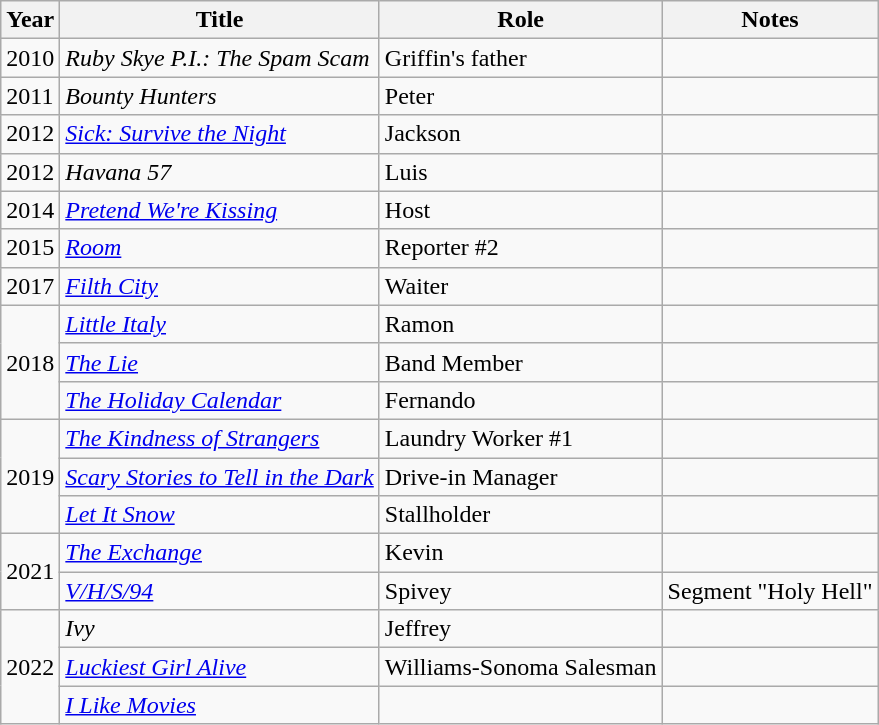<table class="wikitable sortable">
<tr>
<th>Year</th>
<th>Title</th>
<th>Role</th>
<th class="unsortable">Notes</th>
</tr>
<tr>
<td>2010</td>
<td><em>Ruby Skye P.I.: The Spam Scam</em></td>
<td>Griffin's father</td>
<td></td>
</tr>
<tr>
<td>2011</td>
<td><em>Bounty Hunters</em></td>
<td>Peter</td>
<td></td>
</tr>
<tr>
<td>2012</td>
<td><em><a href='#'>Sick: Survive the Night</a></em></td>
<td>Jackson</td>
<td></td>
</tr>
<tr>
<td>2012</td>
<td><em>Havana 57</em></td>
<td>Luis</td>
<td></td>
</tr>
<tr>
<td>2014</td>
<td><em><a href='#'>Pretend We're Kissing</a></em></td>
<td>Host</td>
<td></td>
</tr>
<tr>
<td>2015</td>
<td><a href='#'><em>Room</em></a></td>
<td>Reporter #2</td>
<td></td>
</tr>
<tr>
<td>2017</td>
<td><em><a href='#'>Filth City</a></em></td>
<td>Waiter</td>
<td></td>
</tr>
<tr>
<td rowspan="3">2018</td>
<td><a href='#'><em>Little Italy</em></a></td>
<td>Ramon</td>
<td></td>
</tr>
<tr>
<td data-sort-value="Lie, The"><a href='#'><em>The Lie</em></a></td>
<td>Band Member</td>
<td></td>
</tr>
<tr>
<td data-sort-value="Holiday Calendar, The"><em><a href='#'>The Holiday Calendar</a></em></td>
<td>Fernando</td>
<td></td>
</tr>
<tr>
<td rowspan="3">2019</td>
<td data-sort-value="Kindness of Strangers, The"><a href='#'><em>The Kindness of Strangers</em></a></td>
<td>Laundry Worker #1</td>
<td></td>
</tr>
<tr>
<td><a href='#'><em>Scary Stories to Tell in the Dark</em></a></td>
<td>Drive-in Manager</td>
<td></td>
</tr>
<tr>
<td><a href='#'><em>Let It Snow</em></a></td>
<td>Stallholder</td>
<td></td>
</tr>
<tr>
<td rowspan="2">2021</td>
<td data-sort-value="Exchange, The"><a href='#'><em>The Exchange</em></a></td>
<td>Kevin</td>
<td></td>
</tr>
<tr>
<td><em><a href='#'>V/H/S/94</a></em></td>
<td>Spivey</td>
<td>Segment "Holy Hell"</td>
</tr>
<tr>
<td rowspan="3">2022</td>
<td><em>Ivy</em></td>
<td>Jeffrey</td>
<td></td>
</tr>
<tr>
<td><a href='#'><em>Luckiest Girl Alive</em></a></td>
<td>Williams-Sonoma Salesman</td>
<td></td>
</tr>
<tr>
<td><em><a href='#'>I Like Movies</a></em></td>
<td></td>
<td></td>
</tr>
</table>
